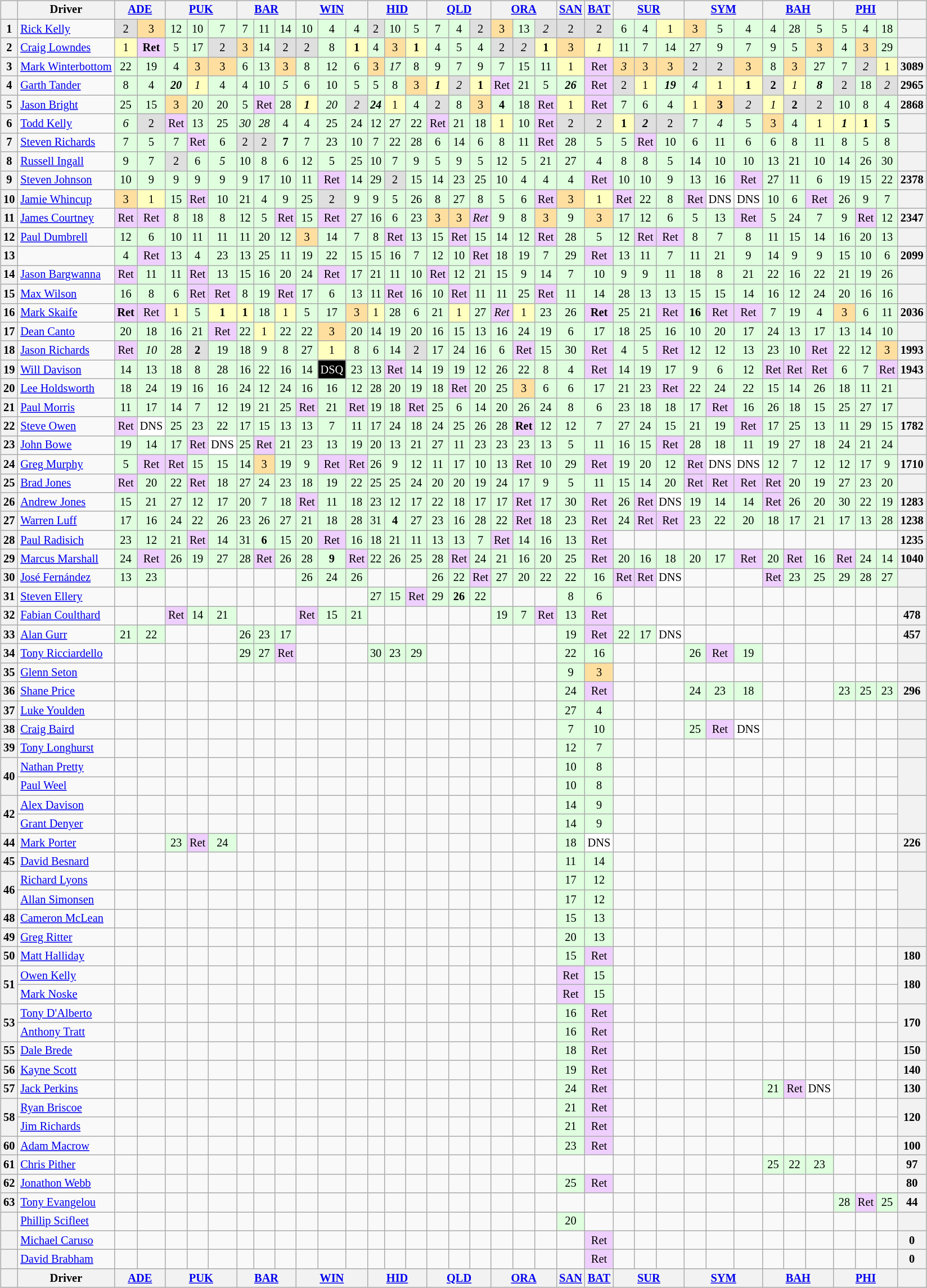<table>
<tr>
<td><br><table class="wikitable" style="font-size: 85%; text-align:center">
<tr>
<th></th>
<th>Driver</th>
<th colspan=2><a href='#'>ADE</a><br></th>
<th colspan=3><a href='#'>PUK</a><br></th>
<th colspan=3><a href='#'>BAR</a><br></th>
<th colspan=3><a href='#'>WIN</a><br></th>
<th colspan=3><a href='#'>HID</a><br></th>
<th colspan=3><a href='#'>QLD</a><br></th>
<th colspan=3><a href='#'>ORA</a><br></th>
<th><a href='#'>SAN</a><br></th>
<th><a href='#'>BAT</a><br></th>
<th colspan=3><a href='#'>SUR</a><br></th>
<th colspan=3><a href='#'>SYM</a><br></th>
<th colspan=3><a href='#'>BAH</a><br></th>
<th colspan=3><a href='#'>PHI</a><br></th>
<th></th>
</tr>
<tr>
<th>1</th>
<td align=left> <a href='#'>Rick Kelly</a></td>
<td style="background:#dfdfdf;">2</td>
<td style="background:#ffdf9f;">3</td>
<td style="background:#dfffdf;">12</td>
<td style="background:#dfffdf;">10</td>
<td style="background:#dfffdf;">7</td>
<td style="background:#dfffdf;">7</td>
<td style="background:#dfffdf;">11</td>
<td style="background:#dfffdf;">14</td>
<td style="background:#dfffdf;">10</td>
<td style="background:#dfffdf;">4</td>
<td style="background:#dfffdf;">4</td>
<td style="background:#dfdfdf;">2</td>
<td style="background:#dfffdf;">10</td>
<td style="background:#dfffdf;">5</td>
<td style="background:#dfffdf;">7</td>
<td style="background:#dfffdf;">4</td>
<td style="background:#dfdfdf;">2</td>
<td style="background:#ffdf9f;">3</td>
<td style="background:#dfffdf;">13</td>
<td style="background:#dfdfdf;"><em>2</em></td>
<td style="background:#dfdfdf;">2</td>
<td style="background:#dfdfdf;">2</td>
<td style="background:#dfffdf;">6</td>
<td style="background:#dfffdf;">4</td>
<td style="background:#ffffbf;">1</td>
<td style="background:#ffdf9f;">3</td>
<td style="background:#dfffdf;">5</td>
<td style="background:#dfffdf;">4</td>
<td style="background:#dfffdf;">4</td>
<td style="background:#dfffdf;">28</td>
<td style="background:#dfffdf;">5</td>
<td style="background:#dfffdf;">5</td>
<td style="background:#dfffdf;">4</td>
<td style="background:#dfffdf;">18</td>
<th></th>
</tr>
<tr>
<th>2</th>
<td align=left> <a href='#'>Craig Lowndes</a></td>
<td style="background:#ffffbf;">1</td>
<td style="background:#efcfff;"><strong>Ret</strong></td>
<td style="background:#dfffdf;">5</td>
<td style="background:#dfffdf;">17</td>
<td style="background:#dfdfdf;">2</td>
<td style="background:#ffdf9f;">3</td>
<td style="background:#dfffdf;">14</td>
<td style="background:#dfdfdf;">2</td>
<td style="background:#dfdfdf;">2</td>
<td style="background:#dfffdf;">8</td>
<td style="background:#ffffbf;"><strong>1</strong></td>
<td style="background:#dfffdf;">4</td>
<td style="background:#ffdf9f;">3</td>
<td style="background:#ffffbf;"><strong>1</strong></td>
<td style="background:#dfffdf;">4</td>
<td style="background:#dfffdf;">5</td>
<td style="background:#dfffdf;">4</td>
<td style="background:#dfdfdf;">2</td>
<td style="background:#dfdfdf;"><em>2</em></td>
<td style="background:#ffffbf;"><strong>1</strong></td>
<td style="background:#ffdf9f;">3</td>
<td style="background:#ffffbf;"><em>1</em></td>
<td style="background:#dfffdf;">11</td>
<td style="background:#dfffdf;">7</td>
<td style="background:#dfffdf;">14</td>
<td style="background:#dfffdf;">27</td>
<td style="background:#dfffdf;">9</td>
<td style="background:#dfffdf;">7</td>
<td style="background:#dfffdf;">9</td>
<td style="background:#dfffdf;">5</td>
<td style="background:#ffdf9f;">3</td>
<td style="background:#dfffdf;">4</td>
<td style="background:#ffdf9f;">3</td>
<td style="background:#dfffdf;">29</td>
<th></th>
</tr>
<tr>
<th>3</th>
<td align=left> <a href='#'>Mark Winterbottom</a></td>
<td style="background:#dfffdf;">22</td>
<td style="background:#dfffdf;">19</td>
<td style="background:#dfffdf;">4</td>
<td style="background:#ffdf9f;">3</td>
<td style="background:#ffdf9f;">3</td>
<td style="background:#dfffdf;">6</td>
<td style="background:#dfffdf;">13</td>
<td style="background:#ffdf9f;">3</td>
<td style="background:#dfffdf;">8</td>
<td style="background:#dfffdf;">12</td>
<td style="background:#dfffdf;">6</td>
<td style="background:#ffdf9f;">3</td>
<td style="background:#dfffdf;"><em>17</em></td>
<td style="background:#dfffdf;">8</td>
<td style="background:#dfffdf;">9</td>
<td style="background:#dfffdf;">7</td>
<td style="background:#dfffdf;">9</td>
<td style="background:#dfffdf;">7</td>
<td style="background:#dfffdf;">15</td>
<td style="background:#dfffdf;">11</td>
<td style="background:#ffffbf;">1</td>
<td style="background:#efcfff;">Ret</td>
<td style="background:#ffdf9f;"><em>3</em></td>
<td style="background:#ffdf9f;">3</td>
<td style="background:#ffdf9f;">3</td>
<td style="background:#dfdfdf;">2</td>
<td style="background:#dfdfdf;">2</td>
<td style="background:#ffdf9f;">3</td>
<td style="background:#dfffdf;">8</td>
<td style="background:#ffdf9f;">3</td>
<td style="background:#dfffdf;">27</td>
<td style="background:#dfffdf;">7</td>
<td style="background:#dfdfdf;"><em>2</em></td>
<td style="background:#ffffbf;">1</td>
<th>3089</th>
</tr>
<tr>
<th>4</th>
<td align=left> <a href='#'>Garth Tander</a></td>
<td style="background:#dfffdf;">8</td>
<td style="background:#dfffdf;">4</td>
<td style="background:#dfffdf;"><strong><em>20</em></strong></td>
<td style="background:#ffffbf;"><em>1</em></td>
<td style="background:#dfffdf;">4</td>
<td style="background:#dfffdf;">4</td>
<td style="background:#dfffdf;">10</td>
<td style="background:#dfffdf;"><em>5</em></td>
<td style="background:#dfffdf;">6</td>
<td style="background:#dfffdf;">10</td>
<td style="background:#dfffdf;">5</td>
<td style="background:#dfffdf;">5</td>
<td style="background:#dfffdf;">8</td>
<td style="background:#ffdf9f;">3</td>
<td style="background:#ffffbf;"><strong><em>1</em></strong></td>
<td style="background:#dfdfdf;"><em>2</em></td>
<td style="background:#ffffbf;"><strong>1</strong></td>
<td style="background:#efcfff;">Ret</td>
<td style="background:#dfffdf;">21</td>
<td style="background:#dfffdf;">5</td>
<td style="background:#dfffdf;"><strong><em>26</em></strong></td>
<td style="background:#efcfff;">Ret</td>
<td style="background:#dfdfdf;">2</td>
<td style="background:#ffffbf;">1</td>
<td style="background:#dfffdf;"><strong><em>19</em></strong></td>
<td style="background:#dfffdf;"><em>4</em></td>
<td style="background:#ffffbf;">1</td>
<td style="background:#ffffbf;"><strong>1</strong></td>
<td style="background:#dfdfdf;"><strong>2</strong></td>
<td style="background:#ffffbf;"><em>1</em></td>
<td style="background:#dfffdf;"><strong><em>8</em></strong></td>
<td style="background:#dfdfdf;">2</td>
<td style="background:#dfffdf;">18</td>
<td style="background:#dfdfdf;"><em>2</em></td>
<th>2965</th>
</tr>
<tr>
<th>5</th>
<td align=left> <a href='#'>Jason Bright</a></td>
<td style="background:#dfffdf;">25</td>
<td style="background:#dfffdf;">15</td>
<td style="background:#ffdf9f;">3</td>
<td style="background:#dfffdf;">20</td>
<td style="background:#dfffdf;">20</td>
<td style="background:#dfffdf;">5</td>
<td style="background:#efcfff;">Ret</td>
<td style="background:#dfffdf;">28</td>
<td style="background:#ffffbf;"><strong><em>1</em></strong></td>
<td style="background:#dfffdf;"><em>20</em></td>
<td style="background:#dfdfdf;"><em>2</em></td>
<td style="background:#dfffdf;"><strong><em>24</em></strong></td>
<td style="background:#ffffbf;">1</td>
<td style="background:#dfffdf;">4</td>
<td style="background:#dfdfdf;">2</td>
<td style="background:#dfffdf;">8</td>
<td style="background:#ffdf9f;">3</td>
<td style="background:#dfffdf;"><strong>4</strong></td>
<td style="background:#dfffdf;">18</td>
<td style="background:#efcfff;">Ret</td>
<td style="background:#ffffbf;">1</td>
<td style="background:#efcfff;">Ret</td>
<td style="background:#dfffdf;">7</td>
<td style="background:#dfffdf;">6</td>
<td style="background:#dfffdf;">4</td>
<td style="background:#ffffbf;">1</td>
<td style="background:#ffdf9f;"><strong>3</strong></td>
<td style="background:#dfdfdf;"><em>2</em></td>
<td style="background:#ffffbf;"><em>1</em></td>
<td style="background:#dfdfdf;"><strong>2</strong></td>
<td style="background:#dfdfdf;">2</td>
<td style="background:#dfffdf;">10</td>
<td style="background:#dfffdf;">8</td>
<td style="background:#dfffdf;">4</td>
<th>2868</th>
</tr>
<tr>
<th>6</th>
<td align=left> <a href='#'>Todd Kelly</a></td>
<td style="background:#dfffdf;"><em>6</em></td>
<td style="background:#dfdfdf;">2</td>
<td style="background:#efcfff;">Ret</td>
<td style="background:#dfffdf;">13</td>
<td style="background:#dfffdf;">25</td>
<td style="background:#dfffdf;"><em>30</em></td>
<td style="background:#dfffdf;"><em>28</em></td>
<td style="background:#dfffdf;">4</td>
<td style="background:#dfffdf;">4</td>
<td style="background:#dfffdf;">25</td>
<td style="background:#dfffdf;">24</td>
<td style="background:#dfffdf;">12</td>
<td style="background:#dfffdf;">27</td>
<td style="background:#dfffdf;">22</td>
<td style="background:#efcfff;">Ret</td>
<td style="background:#dfffdf;">21</td>
<td style="background:#dfffdf;">18</td>
<td style="background:#ffffbf;">1</td>
<td style="background:#dfffdf;">10</td>
<td style="background:#efcfff;">Ret</td>
<td style="background:#dfdfdf;">2</td>
<td style="background:#dfdfdf;">2</td>
<td style="background:#ffffbf;"><strong>1</strong></td>
<td style="background:#dfdfdf;"><strong><em>2</em></strong></td>
<td style="background:#dfdfdf;">2</td>
<td style="background:#dfffdf;">7</td>
<td style="background:#dfffdf;"><em>4</em></td>
<td style="background:#dfffdf;">5</td>
<td style="background:#ffdf9f;">3</td>
<td style="background:#dfffdf;">4</td>
<td style="background:#ffffbf;">1</td>
<td style="background:#ffffbf;"><strong><em>1</em></strong></td>
<td style="background:#ffffbf;"><strong>1</strong></td>
<td style="background:#dfffdf;"><strong>5</strong></td>
<th></th>
</tr>
<tr>
<th>7</th>
<td align=left> <a href='#'>Steven Richards</a></td>
<td style="background:#dfffdf;">7</td>
<td style="background:#dfffdf;">5</td>
<td style="background:#dfffdf;">7</td>
<td style="background:#efcfff;">Ret</td>
<td style="background:#dfffdf;">6</td>
<td style="background:#dfdfdf;">2</td>
<td style="background:#dfdfdf;">2</td>
<td style="background:#dfffdf;"><strong>7</strong></td>
<td style="background:#dfffdf;">7</td>
<td style="background:#dfffdf;">23</td>
<td style="background:#dfffdf;">10</td>
<td style="background:#dfffdf;">7</td>
<td style="background:#dfffdf;">22</td>
<td style="background:#dfffdf;">28</td>
<td style="background:#dfffdf;">6</td>
<td style="background:#dfffdf;">14</td>
<td style="background:#dfffdf;">6</td>
<td style="background:#dfffdf;">8</td>
<td style="background:#dfffdf;">11</td>
<td style="background:#efcfff;">Ret</td>
<td style="background:#dfffdf;">28</td>
<td style="background:#dfffdf;">5</td>
<td style="background:#dfffdf;">5</td>
<td style="background:#efcfff;">Ret</td>
<td style="background:#dfffdf;">10</td>
<td style="background:#dfffdf;">6</td>
<td style="background:#dfffdf;">11</td>
<td style="background:#dfffdf;">6</td>
<td style="background:#dfffdf;">6</td>
<td style="background:#dfffdf;">8</td>
<td style="background:#dfffdf;">11</td>
<td style="background:#dfffdf;">8</td>
<td style="background:#dfffdf;">5</td>
<td style="background:#dfffdf;">8</td>
<th></th>
</tr>
<tr>
<th>8</th>
<td align=left> <a href='#'>Russell Ingall</a></td>
<td style="background:#dfffdf;">9</td>
<td style="background:#dfffdf;">7</td>
<td style="background:#dfdfdf;">2</td>
<td style="background:#dfffdf;">6</td>
<td style="background:#dfffdf;"><em>5</em></td>
<td style="background:#dfffdf;">10</td>
<td style="background:#dfffdf;">8</td>
<td style="background:#dfffdf;">6</td>
<td style="background:#dfffdf;">12</td>
<td style="background:#dfffdf;">5</td>
<td style="background:#dfffdf;">25</td>
<td style="background:#dfffdf;">10</td>
<td style="background:#dfffdf;">7</td>
<td style="background:#dfffdf;">9</td>
<td style="background:#dfffdf;">5</td>
<td style="background:#dfffdf;">9</td>
<td style="background:#dfffdf;">5</td>
<td style="background:#dfffdf;">12</td>
<td style="background:#dfffdf;">5</td>
<td style="background:#dfffdf;">21</td>
<td style="background:#dfffdf;">27</td>
<td style="background:#dfffdf;">4</td>
<td style="background:#dfffdf;">8</td>
<td style="background:#dfffdf;">8</td>
<td style="background:#dfffdf;">5</td>
<td style="background:#dfffdf;">14</td>
<td style="background:#dfffdf;">10</td>
<td style="background:#dfffdf;">10</td>
<td style="background:#dfffdf;">13</td>
<td style="background:#dfffdf;">21</td>
<td style="background:#dfffdf;">10</td>
<td style="background:#dfffdf;">14</td>
<td style="background:#dfffdf;">26</td>
<td style="background:#dfffdf;">30</td>
<th></th>
</tr>
<tr>
<th>9</th>
<td align=left> <a href='#'>Steven Johnson</a></td>
<td style="background:#dfffdf;">10</td>
<td style="background:#dfffdf;">9</td>
<td style="background:#dfffdf;">9</td>
<td style="background:#dfffdf;">9</td>
<td style="background:#dfffdf;">9</td>
<td style="background:#dfffdf;">9</td>
<td style="background:#dfffdf;">17</td>
<td style="background:#dfffdf;">10</td>
<td style="background:#dfffdf;">11</td>
<td style="background:#efcfff;">Ret</td>
<td style="background:#dfffdf;">14</td>
<td style="background:#dfffdf;">29</td>
<td style="background:#dfdfdf;">2</td>
<td style="background:#dfffdf;">15</td>
<td style="background:#dfffdf;">14</td>
<td style="background:#dfffdf;">23</td>
<td style="background:#dfffdf;">25</td>
<td style="background:#dfffdf;">10</td>
<td style="background:#dfffdf;">4</td>
<td style="background:#dfffdf;">4</td>
<td style="background:#dfffdf;">4</td>
<td style="background:#efcfff;">Ret</td>
<td style="background:#dfffdf;">10</td>
<td style="background:#dfffdf;">10</td>
<td style="background:#dfffdf;">9</td>
<td style="background:#dfffdf;">13</td>
<td style="background:#dfffdf;">16</td>
<td style="background:#efcfff;">Ret</td>
<td style="background:#dfffdf;">27</td>
<td style="background:#dfffdf;">11</td>
<td style="background:#dfffdf;">6</td>
<td style="background:#dfffdf;">19</td>
<td style="background:#dfffdf;">15</td>
<td style="background:#dfffdf;">22</td>
<th>2378</th>
</tr>
<tr>
<th>10</th>
<td align=left> <a href='#'>Jamie Whincup</a></td>
<td style="background:#ffdf9f;">3</td>
<td style="background:#ffffbf;">1</td>
<td style="background:#dfffdf;">15</td>
<td style="background:#efcfff;">Ret</td>
<td style="background:#dfffdf;">10</td>
<td style="background:#dfffdf;">21</td>
<td style="background:#dfffdf;">4</td>
<td style="background:#dfffdf;">9</td>
<td style="background:#dfffdf;">25</td>
<td style="background:#dfdfdf;">2</td>
<td style="background:#dfffdf;">9</td>
<td style="background:#dfffdf;">9</td>
<td style="background:#dfffdf;">5</td>
<td style="background:#dfffdf;">26</td>
<td style="background:#dfffdf;">8</td>
<td style="background:#dfffdf;">27</td>
<td style="background:#dfffdf;">8</td>
<td style="background:#dfffdf;">5</td>
<td style="background:#dfffdf;">6</td>
<td style="background:#efcfff;">Ret</td>
<td style="background:#ffdf9f;">3</td>
<td style="background:#ffffbf;">1</td>
<td style="background:#efcfff;">Ret</td>
<td style="background:#dfffdf;">22</td>
<td style="background:#dfffdf;">8</td>
<td style="background:#efcfff;">Ret</td>
<td style="background:#ffffff;">DNS</td>
<td style="background:#ffffff;">DNS</td>
<td style="background:#dfffdf;">10</td>
<td style="background:#dfffdf;">6</td>
<td style="background:#efcfff;">Ret</td>
<td style="background:#dfffdf;">26</td>
<td style="background:#dfffdf;">9</td>
<td style="background:#dfffdf;">7</td>
<th></th>
</tr>
<tr>
<th>11</th>
<td align=left> <a href='#'>James Courtney</a></td>
<td style="background:#efcfff;">Ret</td>
<td style="background:#efcfff;">Ret</td>
<td style="background:#dfffdf;">8</td>
<td style="background:#dfffdf;">18</td>
<td style="background:#dfffdf;">8</td>
<td style="background:#dfffdf;">12</td>
<td style="background:#dfffdf;">5</td>
<td style="background:#efcfff;">Ret</td>
<td style="background:#dfffdf;">15</td>
<td style="background:#efcfff;">Ret</td>
<td style="background:#dfffdf;">27</td>
<td style="background:#dfffdf;">16</td>
<td style="background:#dfffdf;">6</td>
<td style="background:#dfffdf;">23</td>
<td style="background:#ffdf9f;">3</td>
<td style="background:#ffdf9f;">3</td>
<td style="background:#efcfff;"><em>Ret</em></td>
<td style="background:#dfffdf;">9</td>
<td style="background:#dfffdf;">8</td>
<td style="background:#ffdf9f;">3</td>
<td style="background:#dfffdf;">9</td>
<td style="background:#ffdf9f;">3</td>
<td style="background:#dfffdf;">17</td>
<td style="background:#dfffdf;">12</td>
<td style="background:#dfffdf;">6</td>
<td style="background:#dfffdf;">5</td>
<td style="background:#dfffdf;">13</td>
<td style="background:#efcfff;">Ret</td>
<td style="background:#dfffdf;">5</td>
<td style="background:#dfffdf;">24</td>
<td style="background:#dfffdf;">7</td>
<td style="background:#dfffdf;">9</td>
<td style="background:#efcfff;">Ret</td>
<td style="background:#dfffdf;">12</td>
<th>2347</th>
</tr>
<tr>
<th>12</th>
<td align=left> <a href='#'>Paul Dumbrell</a></td>
<td style="background:#dfffdf;">12</td>
<td style="background:#dfffdf;">6</td>
<td style="background:#dfffdf;">10</td>
<td style="background:#dfffdf;">11</td>
<td style="background:#dfffdf;">11</td>
<td style="background:#dfffdf;">11</td>
<td style="background:#dfffdf;">20</td>
<td style="background:#dfffdf;">12</td>
<td style="background:#ffdf9f;">3</td>
<td style="background:#dfffdf;">14</td>
<td style="background:#dfffdf;">7</td>
<td style="background:#dfffdf;">8</td>
<td style="background:#efcfff;">Ret</td>
<td style="background:#dfffdf;">13</td>
<td style="background:#dfffdf;">15</td>
<td style="background:#efcfff;">Ret</td>
<td style="background:#dfffdf;">15</td>
<td style="background:#dfffdf;">14</td>
<td style="background:#dfffdf;">12</td>
<td style="background:#efcfff;">Ret</td>
<td style="background:#dfffdf;">28</td>
<td style="background:#dfffdf;">5</td>
<td style="background:#dfffdf;">12</td>
<td style="background:#efcfff;">Ret</td>
<td style="background:#efcfff;">Ret</td>
<td style="background:#dfffdf;">8</td>
<td style="background:#dfffdf;">7</td>
<td style="background:#dfffdf;">8</td>
<td style="background:#dfffdf;">11</td>
<td style="background:#dfffdf;">15</td>
<td style="background:#dfffdf;">14</td>
<td style="background:#dfffdf;">16</td>
<td style="background:#dfffdf;">20</td>
<td style="background:#dfffdf;">13</td>
<th></th>
</tr>
<tr>
<th>13</th>
<td align=left></td>
<td style="background:#dfffdf;">4</td>
<td style="background:#efcfff;">Ret</td>
<td style="background:#dfffdf;">13</td>
<td style="background:#dfffdf;">4</td>
<td style="background:#dfffdf;">23</td>
<td style="background:#dfffdf;">13</td>
<td style="background:#dfffdf;">25</td>
<td style="background:#dfffdf;">11</td>
<td style="background:#dfffdf;">19</td>
<td style="background:#dfffdf;">22</td>
<td style="background:#dfffdf;">15</td>
<td style="background:#dfffdf;">15</td>
<td style="background:#dfffdf;">16</td>
<td style="background:#dfffdf;">7</td>
<td style="background:#dfffdf;">12</td>
<td style="background:#dfffdf;">10</td>
<td style="background:#efcfff;">Ret</td>
<td style="background:#dfffdf;">18</td>
<td style="background:#dfffdf;">19</td>
<td style="background:#dfffdf;">7</td>
<td style="background:#dfffdf;">29</td>
<td style="background:#efcfff;">Ret</td>
<td style="background:#dfffdf;">13</td>
<td style="background:#dfffdf;">11</td>
<td style="background:#dfffdf;">7</td>
<td style="background:#dfffdf;">11</td>
<td style="background:#dfffdf;">21</td>
<td style="background:#dfffdf;">9</td>
<td style="background:#dfffdf;">14</td>
<td style="background:#dfffdf;">9</td>
<td style="background:#dfffdf;">9</td>
<td style="background:#dfffdf;">15</td>
<td style="background:#dfffdf;">10</td>
<td style="background:#dfffdf;">6</td>
<th>2099</th>
</tr>
<tr>
<th>14</th>
<td align=left> <a href='#'>Jason Bargwanna</a></td>
<td style="background:#efcfff;">Ret</td>
<td style="background:#dfffdf;">11</td>
<td style="background:#dfffdf;">11</td>
<td style="background:#efcfff;">Ret</td>
<td style="background:#dfffdf;">13</td>
<td style="background:#dfffdf;">15</td>
<td style="background:#dfffdf;">16</td>
<td style="background:#dfffdf;">20</td>
<td style="background:#dfffdf;">24</td>
<td style="background:#efcfff;">Ret</td>
<td style="background:#dfffdf;">17</td>
<td style="background:#dfffdf;">21</td>
<td style="background:#dfffdf;">11</td>
<td style="background:#dfffdf;">10</td>
<td style="background:#efcfff;">Ret</td>
<td style="background:#dfffdf;">12</td>
<td style="background:#dfffdf;">21</td>
<td style="background:#dfffdf;">15</td>
<td style="background:#dfffdf;">9</td>
<td style="background:#dfffdf;">14</td>
<td style="background:#dfffdf;">7</td>
<td style="background:#dfffdf;">10</td>
<td style="background:#dfffdf;">9</td>
<td style="background:#dfffdf;">9</td>
<td style="background:#dfffdf;">11</td>
<td style="background:#dfffdf;">18</td>
<td style="background:#dfffdf;">8</td>
<td style="background:#dfffdf;">21</td>
<td style="background:#dfffdf;">22</td>
<td style="background:#dfffdf;">16</td>
<td style="background:#dfffdf;">22</td>
<td style="background:#dfffdf;">21</td>
<td style="background:#dfffdf;">19</td>
<td style="background:#dfffdf;">26</td>
<th></th>
</tr>
<tr>
<th>15</th>
<td align=left> <a href='#'>Max Wilson</a></td>
<td style="background:#dfffdf;">16</td>
<td style="background:#dfffdf;">8</td>
<td style="background:#dfffdf;">6</td>
<td style="background:#efcfff;">Ret</td>
<td style="background:#efcfff;">Ret</td>
<td style="background:#dfffdf;">8</td>
<td style="background:#dfffdf;">19</td>
<td style="background:#efcfff;">Ret</td>
<td style="background:#dfffdf;">17</td>
<td style="background:#dfffdf;">6</td>
<td style="background:#dfffdf;">13</td>
<td style="background:#dfffdf;">11</td>
<td style="background:#efcfff;">Ret</td>
<td style="background:#dfffdf;">16</td>
<td style="background:#dfffdf;">10</td>
<td style="background:#efcfff;">Ret</td>
<td style="background:#dfffdf;">11</td>
<td style="background:#dfffdf;">11</td>
<td style="background:#dfffdf;">25</td>
<td style="background:#efcfff;">Ret</td>
<td style="background:#dfffdf;">11</td>
<td style="background:#dfffdf;">14</td>
<td style="background:#dfffdf;">28</td>
<td style="background:#dfffdf;">13</td>
<td style="background:#dfffdf;">13</td>
<td style="background:#dfffdf;">15</td>
<td style="background:#dfffdf;">15</td>
<td style="background:#dfffdf;">14</td>
<td style="background:#dfffdf;">16</td>
<td style="background:#dfffdf;">12</td>
<td style="background:#dfffdf;">24</td>
<td style="background:#dfffdf;">20</td>
<td style="background:#dfffdf;">16</td>
<td style="background:#dfffdf;">16</td>
<th></th>
</tr>
<tr>
<th>16</th>
<td align=left> <a href='#'>Mark Skaife</a></td>
<td style="background:#efcfff;"><strong>Ret</strong></td>
<td style="background:#efcfff;">Ret</td>
<td style="background:#ffffbf;">1</td>
<td style="background:#dfffdf;">5</td>
<td style="background:#ffffbf;"><strong>1</strong></td>
<td style="background:#ffffbf;"><strong>1</strong></td>
<td style="background:#dfffdf;">18</td>
<td style="background:#ffffbf;">1</td>
<td style="background:#dfffdf;">5</td>
<td style="background:#dfffdf;">17</td>
<td style="background:#ffdf9f;">3</td>
<td style="background:#ffffbf;">1</td>
<td style="background:#dfffdf;">28</td>
<td style="background:#dfffdf;">6</td>
<td style="background:#dfffdf;">21</td>
<td style="background:#ffffbf;">1</td>
<td style="background:#dfffdf;">27</td>
<td style="background:#efcfff;"><em>Ret</em></td>
<td style="background:#ffffbf;">1</td>
<td style="background:#dfffdf;">23</td>
<td style="background:#dfffdf;">26</td>
<td style="background:#efcfff;"><strong>Ret</strong></td>
<td style="background:#dfffdf;">25</td>
<td style="background:#dfffdf;">21</td>
<td style="background:#efcfff;">Ret</td>
<td style="background:#dfffdf;"><strong>16</strong></td>
<td style="background:#efcfff;">Ret</td>
<td style="background:#efcfff;">Ret</td>
<td style="background:#dfffdf;">7</td>
<td style="background:#dfffdf;">19</td>
<td style="background:#dfffdf;">4</td>
<td style="background:#ffdf9f;">3</td>
<td style="background:#dfffdf;">6</td>
<td style="background:#dfffdf;">11</td>
<th>2036</th>
</tr>
<tr>
<th>17</th>
<td align=left> <a href='#'>Dean Canto</a></td>
<td style="background:#dfffdf;">20</td>
<td style="background:#dfffdf;">18</td>
<td style="background:#dfffdf;">16</td>
<td style="background:#dfffdf;">21</td>
<td style="background:#efcfff;">Ret</td>
<td style="background:#dfffdf;">22</td>
<td style="background:#ffffbf;">1</td>
<td style="background:#dfffdf;">22</td>
<td style="background:#dfffdf;">22</td>
<td style="background:#ffdf9f;">3</td>
<td style="background:#dfffdf;">20</td>
<td style="background:#dfffdf;">14</td>
<td style="background:#dfffdf;">19</td>
<td style="background:#dfffdf;">20</td>
<td style="background:#dfffdf;">16</td>
<td style="background:#dfffdf;">15</td>
<td style="background:#dfffdf;">13</td>
<td style="background:#dfffdf;">16</td>
<td style="background:#dfffdf;">24</td>
<td style="background:#dfffdf;">19</td>
<td style="background:#dfffdf;">6</td>
<td style="background:#dfffdf;">17</td>
<td style="background:#dfffdf;">18</td>
<td style="background:#dfffdf;">25</td>
<td style="background:#dfffdf;">16</td>
<td style="background:#dfffdf;">10</td>
<td style="background:#dfffdf;">20</td>
<td style="background:#dfffdf;">17</td>
<td style="background:#dfffdf;">24</td>
<td style="background:#dfffdf;">13</td>
<td style="background:#dfffdf;">17</td>
<td style="background:#dfffdf;">13</td>
<td style="background:#dfffdf;">14</td>
<td style="background:#dfffdf;">10</td>
<th></th>
</tr>
<tr>
<th>18</th>
<td align=left> <a href='#'>Jason Richards</a></td>
<td style="background:#efcfff;">Ret</td>
<td style="background:#dfffdf;"><em>10</em></td>
<td style="background:#dfffdf;">28</td>
<td style="background:#dfdfdf;"><strong>2</strong></td>
<td style="background:#dfffdf;">19</td>
<td style="background:#dfffdf;">18</td>
<td style="background:#dfffdf;">9</td>
<td style="background:#dfffdf;">8</td>
<td style="background:#dfffdf;">27</td>
<td style="background:#ffffbf;">1</td>
<td style="background:#dfffdf;">8</td>
<td style="background:#dfffdf;">6</td>
<td style="background:#dfffdf;">14</td>
<td style="background:#dfdfdf;">2</td>
<td style="background:#dfffdf;">17</td>
<td style="background:#dfffdf;">24</td>
<td style="background:#dfffdf;">16</td>
<td style="background:#dfffdf;">6</td>
<td style="background:#efcfff;">Ret</td>
<td style="background:#dfffdf;">15</td>
<td style="background:#dfffdf;">30</td>
<td style="background:#efcfff;">Ret</td>
<td style="background:#dfffdf;">4</td>
<td style="background:#dfffdf;">5</td>
<td style="background:#efcfff;">Ret</td>
<td style="background:#dfffdf;">12</td>
<td style="background:#dfffdf;">12</td>
<td style="background:#dfffdf;">13</td>
<td style="background:#dfffdf;">23</td>
<td style="background:#dfffdf;">10</td>
<td style="background:#efcfff;">Ret</td>
<td style="background:#dfffdf;">22</td>
<td style="background:#dfffdf;">12</td>
<td style="background:#ffdf9f;">3</td>
<th>1993</th>
</tr>
<tr>
<th>19</th>
<td align=left> <a href='#'>Will Davison</a></td>
<td style="background:#dfffdf;">14</td>
<td style="background:#dfffdf;">13</td>
<td style="background:#dfffdf;">18</td>
<td style="background:#dfffdf;">8</td>
<td style="background:#dfffdf;">28</td>
<td style="background:#dfffdf;">16</td>
<td style="background:#dfffdf;">22</td>
<td style="background:#dfffdf;">16</td>
<td style="background:#dfffdf;">14</td>
<td style="background:#000000; color:white">DSQ</td>
<td style="background:#dfffdf;">23</td>
<td style="background:#dfffdf;">13</td>
<td style="background:#efcfff;">Ret</td>
<td style="background:#dfffdf;">14</td>
<td style="background:#dfffdf;">19</td>
<td style="background:#dfffdf;">19</td>
<td style="background:#dfffdf;">12</td>
<td style="background:#dfffdf;">26</td>
<td style="background:#dfffdf;">22</td>
<td style="background:#dfffdf;">8</td>
<td style="background:#dfffdf;">4</td>
<td style="background:#efcfff;">Ret</td>
<td style="background:#dfffdf;">14</td>
<td style="background:#dfffdf;">19</td>
<td style="background:#dfffdf;">17</td>
<td style="background:#dfffdf;">9</td>
<td style="background:#dfffdf;">6</td>
<td style="background:#dfffdf;">12</td>
<td style="background:#efcfff;">Ret</td>
<td style="background:#efcfff;">Ret</td>
<td style="background:#efcfff;">Ret</td>
<td style="background:#dfffdf;">6</td>
<td style="background:#dfffdf;">7</td>
<td style="background:#efcfff;">Ret</td>
<th>1943</th>
</tr>
<tr>
<th>20</th>
<td align=left> <a href='#'>Lee Holdsworth</a></td>
<td style="background:#dfffdf;">18</td>
<td style="background:#dfffdf;">24</td>
<td style="background:#dfffdf;">19</td>
<td style="background:#dfffdf;">16</td>
<td style="background:#dfffdf;">16</td>
<td style="background:#dfffdf;">24</td>
<td style="background:#dfffdf;">12</td>
<td style="background:#dfffdf;">24</td>
<td style="background:#dfffdf;">16</td>
<td style="background:#dfffdf;">16</td>
<td style="background:#dfffdf;">12</td>
<td style="background:#dfffdf;">28</td>
<td style="background:#dfffdf;">20</td>
<td style="background:#dfffdf;">19</td>
<td style="background:#dfffdf;">18</td>
<td style="background:#efcfff;">Ret</td>
<td style="background:#dfffdf;">20</td>
<td style="background:#dfffdf;">25</td>
<td style="background:#ffdf9f;">3</td>
<td style="background:#dfffdf;">6</td>
<td style="background:#dfffdf;">6</td>
<td style="background:#dfffdf;">17</td>
<td style="background:#dfffdf;">21</td>
<td style="background:#dfffdf;">23</td>
<td style="background:#efcfff;">Ret</td>
<td style="background:#dfffdf;">22</td>
<td style="background:#dfffdf;">24</td>
<td style="background:#dfffdf;">22</td>
<td style="background:#dfffdf;">15</td>
<td style="background:#dfffdf;">14</td>
<td style="background:#dfffdf;">26</td>
<td style="background:#dfffdf;">18</td>
<td style="background:#dfffdf;">11</td>
<td style="background:#dfffdf;">21</td>
<th></th>
</tr>
<tr>
<th>21</th>
<td align=left> <a href='#'>Paul Morris</a></td>
<td style="background:#dfffdf;">11</td>
<td style="background:#dfffdf;">17</td>
<td style="background:#dfffdf;">14</td>
<td style="background:#dfffdf;">7</td>
<td style="background:#dfffdf;">12</td>
<td style="background:#dfffdf;">19</td>
<td style="background:#dfffdf;">21</td>
<td style="background:#dfffdf;">25</td>
<td style="background:#efcfff;">Ret</td>
<td style="background:#dfffdf;">21</td>
<td style="background:#efcfff;">Ret</td>
<td style="background:#dfffdf;">19</td>
<td style="background:#dfffdf;">18</td>
<td style="background:#efcfff;">Ret</td>
<td style="background:#dfffdf;">25</td>
<td style="background:#dfffdf;">6</td>
<td style="background:#dfffdf;">14</td>
<td style="background:#dfffdf;">20</td>
<td style="background:#dfffdf;">26</td>
<td style="background:#dfffdf;">24</td>
<td style="background:#dfffdf;">8</td>
<td style="background:#dfffdf;">6</td>
<td style="background:#dfffdf;">23</td>
<td style="background:#dfffdf;">18</td>
<td style="background:#dfffdf;">18</td>
<td style="background:#dfffdf;">17</td>
<td style="background:#efcfff;">Ret</td>
<td style="background:#dfffdf;">16</td>
<td style="background:#dfffdf;">26</td>
<td style="background:#dfffdf;">18</td>
<td style="background:#dfffdf;">15</td>
<td style="background:#dfffdf;">25</td>
<td style="background:#dfffdf;">27</td>
<td style="background:#dfffdf;">17</td>
<th></th>
</tr>
<tr>
<th>22</th>
<td align=left> <a href='#'>Steve Owen</a></td>
<td style="background:#efcfff;">Ret</td>
<td style="background:#ffffff;">DNS</td>
<td style="background:#dfffdf;">25</td>
<td style="background:#dfffdf;">23</td>
<td style="background:#dfffdf;">22</td>
<td style="background:#dfffdf;">17</td>
<td style="background:#dfffdf;">15</td>
<td style="background:#dfffdf;">13</td>
<td style="background:#dfffdf;">13</td>
<td style="background:#dfffdf;">7</td>
<td style="background:#dfffdf;">11</td>
<td style="background:#dfffdf;">17</td>
<td style="background:#dfffdf;">24</td>
<td style="background:#dfffdf;">18</td>
<td style="background:#dfffdf;">24</td>
<td style="background:#dfffdf;">25</td>
<td style="background:#dfffdf;">26</td>
<td style="background:#dfffdf;">28</td>
<td style="background:#efcfff;"><strong>Ret</strong></td>
<td style="background:#dfffdf;">12</td>
<td style="background:#dfffdf;">12</td>
<td style="background:#dfffdf;">7</td>
<td style="background:#dfffdf;">27</td>
<td style="background:#dfffdf;">24</td>
<td style="background:#dfffdf;">15</td>
<td style="background:#dfffdf;">21</td>
<td style="background:#dfffdf;">19</td>
<td style="background:#efcfff;">Ret</td>
<td style="background:#dfffdf;">17</td>
<td style="background:#dfffdf;">25</td>
<td style="background:#dfffdf;">13</td>
<td style="background:#dfffdf;">11</td>
<td style="background:#dfffdf;">29</td>
<td style="background:#dfffdf;">15</td>
<th>1782</th>
</tr>
<tr>
<th>23</th>
<td align=left> <a href='#'>John Bowe</a></td>
<td style="background:#dfffdf;">19</td>
<td style="background:#dfffdf;">14</td>
<td style="background:#dfffdf;">17</td>
<td style="background:#efcfff;">Ret</td>
<td style="background:#ffffff;">DNS</td>
<td style="background:#dfffdf;">25</td>
<td style="background:#efcfff;">Ret</td>
<td style="background:#dfffdf;">21</td>
<td style="background:#dfffdf;">23</td>
<td style="background:#dfffdf;">13</td>
<td style="background:#dfffdf;">19</td>
<td style="background:#dfffdf;">20</td>
<td style="background:#dfffdf;">13</td>
<td style="background:#dfffdf;">21</td>
<td style="background:#dfffdf;">27</td>
<td style="background:#dfffdf;">11</td>
<td style="background:#dfffdf;">23</td>
<td style="background:#dfffdf;">23</td>
<td style="background:#dfffdf;">23</td>
<td style="background:#dfffdf;">13</td>
<td style="background:#dfffdf;">5</td>
<td style="background:#dfffdf;">11</td>
<td style="background:#dfffdf;">16</td>
<td style="background:#dfffdf;">15</td>
<td style="background:#efcfff;">Ret</td>
<td style="background:#dfffdf;">28</td>
<td style="background:#dfffdf;">18</td>
<td style="background:#dfffdf;">11</td>
<td style="background:#dfffdf;">19</td>
<td style="background:#dfffdf;">27</td>
<td style="background:#dfffdf;">18</td>
<td style="background:#dfffdf;">24</td>
<td style="background:#dfffdf;">21</td>
<td style="background:#dfffdf;">24</td>
<th></th>
</tr>
<tr>
<th>24</th>
<td align=left> <a href='#'>Greg Murphy</a></td>
<td style="background:#dfffdf;">5</td>
<td style="background:#efcfff;">Ret</td>
<td style="background:#efcfff;">Ret</td>
<td style="background:#dfffdf;">15</td>
<td style="background:#dfffdf;">15</td>
<td style="background:#dfffdf;">14</td>
<td style="background:#ffdf9f;">3</td>
<td style="background:#dfffdf;">19</td>
<td style="background:#dfffdf;">9</td>
<td style="background:#efcfff;">Ret</td>
<td style="background:#efcfff;">Ret</td>
<td style="background:#dfffdf;">26</td>
<td style="background:#dfffdf;">9</td>
<td style="background:#dfffdf;">12</td>
<td style="background:#dfffdf;">11</td>
<td style="background:#dfffdf;">17</td>
<td style="background:#dfffdf;">10</td>
<td style="background:#dfffdf;">13</td>
<td style="background:#efcfff;">Ret</td>
<td style="background:#dfffdf;">10</td>
<td style="background:#dfffdf;">29</td>
<td style="background:#efcfff;">Ret</td>
<td style="background:#dfffdf;">19</td>
<td style="background:#dfffdf;">20</td>
<td style="background:#dfffdf;">12</td>
<td style="background:#efcfff;">Ret</td>
<td style="background:#ffffff;">DNS</td>
<td style="background:#ffffff;">DNS</td>
<td style="background:#dfffdf;">12</td>
<td style="background:#dfffdf;">7</td>
<td style="background:#dfffdf;">12</td>
<td style="background:#dfffdf;">12</td>
<td style="background:#dfffdf;">17</td>
<td style="background:#dfffdf;">9</td>
<th>1710</th>
</tr>
<tr>
<th>25</th>
<td align=left> <a href='#'>Brad Jones</a></td>
<td style="background:#efcfff;">Ret</td>
<td style="background:#dfffdf;">20</td>
<td style="background:#dfffdf;">22</td>
<td style="background:#efcfff;">Ret</td>
<td style="background:#dfffdf;">18</td>
<td style="background:#dfffdf;">27</td>
<td style="background:#dfffdf;">24</td>
<td style="background:#dfffdf;">23</td>
<td style="background:#dfffdf;">18</td>
<td style="background:#dfffdf;">19</td>
<td style="background:#dfffdf;">22</td>
<td style="background:#dfffdf;">25</td>
<td style="background:#dfffdf;">25</td>
<td style="background:#dfffdf;">24</td>
<td style="background:#dfffdf;">20</td>
<td style="background:#dfffdf;">20</td>
<td style="background:#dfffdf;">19</td>
<td style="background:#dfffdf;">24</td>
<td style="background:#dfffdf;">17</td>
<td style="background:#dfffdf;">9</td>
<td style="background:#dfffdf;">5</td>
<td style="background:#dfffdf;">11</td>
<td style="background:#dfffdf;">15</td>
<td style="background:#dfffdf;">14</td>
<td style="background:#dfffdf;">20</td>
<td style="background:#efcfff;">Ret</td>
<td style="background:#efcfff;">Ret</td>
<td style="background:#efcfff;">Ret</td>
<td style="background:#efcfff;">Ret</td>
<td style="background:#dfffdf;">20</td>
<td style="background:#dfffdf;">19</td>
<td style="background:#dfffdf;">27</td>
<td style="background:#dfffdf;">23</td>
<td style="background:#dfffdf;">20</td>
<th></th>
</tr>
<tr>
<th>26</th>
<td align=left> <a href='#'>Andrew Jones</a></td>
<td style="background:#dfffdf;">15</td>
<td style="background:#dfffdf;">21</td>
<td style="background:#dfffdf;">27</td>
<td style="background:#dfffdf;">12</td>
<td style="background:#dfffdf;">17</td>
<td style="background:#dfffdf;">20</td>
<td style="background:#dfffdf;">7</td>
<td style="background:#dfffdf;">18</td>
<td style="background:#efcfff;">Ret</td>
<td style="background:#dfffdf;">11</td>
<td style="background:#dfffdf;">18</td>
<td style="background:#dfffdf;">23</td>
<td style="background:#dfffdf;">12</td>
<td style="background:#dfffdf;">17</td>
<td style="background:#dfffdf;">22</td>
<td style="background:#dfffdf;">18</td>
<td style="background:#dfffdf;">17</td>
<td style="background:#dfffdf;">17</td>
<td style="background:#efcfff;">Ret</td>
<td style="background:#dfffdf;">17</td>
<td style="background:#dfffdf;">30</td>
<td style="background:#efcfff;">Ret</td>
<td style="background:#dfffdf;">26</td>
<td style="background:#efcfff;">Ret</td>
<td style="background:#ffffff;">DNS</td>
<td style="background:#dfffdf;">19</td>
<td style="background:#dfffdf;">14</td>
<td style="background:#dfffdf;">14</td>
<td style="background:#efcfff;">Ret</td>
<td style="background:#dfffdf;">26</td>
<td style="background:#dfffdf;">20</td>
<td style="background:#dfffdf;">30</td>
<td style="background:#dfffdf;">22</td>
<td style="background:#dfffdf;">19</td>
<th>1283</th>
</tr>
<tr>
<th>27</th>
<td align=left> <a href='#'>Warren Luff</a></td>
<td style="background:#dfffdf;">17</td>
<td style="background:#dfffdf;">16</td>
<td style="background:#dfffdf;">24</td>
<td style="background:#dfffdf;">22</td>
<td style="background:#dfffdf;">26</td>
<td style="background:#dfffdf;">23</td>
<td style="background:#dfffdf;">26</td>
<td style="background:#dfffdf;">27</td>
<td style="background:#dfffdf;">21</td>
<td style="background:#dfffdf;">18</td>
<td style="background:#dfffdf;">28</td>
<td style="background:#dfffdf;">31</td>
<td style="background:#dfffdf;"><strong>4</strong></td>
<td style="background:#dfffdf;">27</td>
<td style="background:#dfffdf;">23</td>
<td style="background:#dfffdf;">16</td>
<td style="background:#dfffdf;">28</td>
<td style="background:#dfffdf;">22</td>
<td style="background:#efcfff;">Ret</td>
<td style="background:#dfffdf;">18</td>
<td style="background:#dfffdf;">23</td>
<td style="background:#efcfff;">Ret</td>
<td style="background:#dfffdf;">24</td>
<td style="background:#efcfff;">Ret</td>
<td style="background:#efcfff;">Ret</td>
<td style="background:#dfffdf;">23</td>
<td style="background:#dfffdf;">22</td>
<td style="background:#dfffdf;">20</td>
<td style="background:#dfffdf;">18</td>
<td style="background:#dfffdf;">17</td>
<td style="background:#dfffdf;">21</td>
<td style="background:#dfffdf;">17</td>
<td style="background:#dfffdf;">13</td>
<td style="background:#dfffdf;">28</td>
<th>1238</th>
</tr>
<tr>
<th>28</th>
<td align=left> <a href='#'>Paul Radisich</a></td>
<td style="background:#dfffdf;">23</td>
<td style="background:#dfffdf;">12</td>
<td style="background:#dfffdf;">21</td>
<td style="background:#efcfff;">Ret</td>
<td style="background:#dfffdf;">14</td>
<td style="background:#dfffdf;">31</td>
<td style="background:#dfffdf;"><strong>6</strong></td>
<td style="background:#dfffdf;">15</td>
<td style="background:#dfffdf;">20</td>
<td style="background:#efcfff;">Ret</td>
<td style="background:#dfffdf;">16</td>
<td style="background:#dfffdf;">18</td>
<td style="background:#dfffdf;">21</td>
<td style="background:#dfffdf;">11</td>
<td style="background:#dfffdf;">13</td>
<td style="background:#dfffdf;">13</td>
<td style="background:#dfffdf;">7</td>
<td style="background:#efcfff;">Ret</td>
<td style="background:#dfffdf;">14</td>
<td style="background:#dfffdf;">16</td>
<td style="background:#dfffdf;">13</td>
<td style="background:#efcfff;">Ret</td>
<td></td>
<td></td>
<td></td>
<td></td>
<td></td>
<td></td>
<td></td>
<td></td>
<td></td>
<td></td>
<td></td>
<td></td>
<th>1235</th>
</tr>
<tr>
<th>29</th>
<td align=left> <a href='#'>Marcus Marshall</a></td>
<td style="background:#dfffdf;">24</td>
<td style="background:#efcfff;">Ret</td>
<td style="background:#dfffdf;">26</td>
<td style="background:#dfffdf;">19</td>
<td style="background:#dfffdf;">27</td>
<td style="background:#dfffdf;">28</td>
<td style="background:#efcfff;">Ret</td>
<td style="background:#dfffdf;">26</td>
<td style="background:#dfffdf;">28</td>
<td style="background:#dfffdf;"><strong>9</strong></td>
<td style="background:#efcfff;">Ret</td>
<td style="background:#dfffdf;">22</td>
<td style="background:#dfffdf;">26</td>
<td style="background:#dfffdf;">25</td>
<td style="background:#dfffdf;">28</td>
<td style="background:#efcfff;">Ret</td>
<td style="background:#dfffdf;">24</td>
<td style="background:#dfffdf;">21</td>
<td style="background:#dfffdf;">16</td>
<td style="background:#dfffdf;">20</td>
<td style="background:#dfffdf;">25</td>
<td style="background:#efcfff;">Ret</td>
<td style="background:#dfffdf;">20</td>
<td style="background:#dfffdf;">16</td>
<td style="background:#dfffdf;">18</td>
<td style="background:#dfffdf;">20</td>
<td style="background:#dfffdf;">17</td>
<td style="background:#efcfff;">Ret</td>
<td style="background:#dfffdf;">20</td>
<td style="background:#efcfff;">Ret</td>
<td style="background:#dfffdf;">16</td>
<td style="background:#efcfff;">Ret</td>
<td style="background:#dfffdf;">24</td>
<td style="background:#dfffdf;">14</td>
<th>1040</th>
</tr>
<tr>
<th>30</th>
<td align=left> <a href='#'>José Fernández</a></td>
<td style="background:#dfffdf;">13</td>
<td style="background:#dfffdf;">23</td>
<td></td>
<td></td>
<td></td>
<td></td>
<td></td>
<td></td>
<td style="background:#dfffdf;">26</td>
<td style="background:#dfffdf;">24</td>
<td style="background:#dfffdf;">26</td>
<td></td>
<td></td>
<td></td>
<td style="background:#dfffdf;">26</td>
<td style="background:#dfffdf;">22</td>
<td style="background:#efcfff;">Ret</td>
<td style="background:#dfffdf;">27</td>
<td style="background:#dfffdf;">20</td>
<td style="background:#dfffdf;">22</td>
<td style="background:#dfffdf;">22</td>
<td style="background:#dfffdf;">16</td>
<td style="background:#efcfff;">Ret</td>
<td style="background:#efcfff;">Ret</td>
<td style="background:#ffffff;">DNS</td>
<td></td>
<td></td>
<td></td>
<td style="background:#efcfff;">Ret</td>
<td style="background:#dfffdf;">23</td>
<td style="background:#dfffdf;">25</td>
<td style="background:#dfffdf;">29</td>
<td style="background:#dfffdf;">28</td>
<td style="background:#dfffdf;">27</td>
<th></th>
</tr>
<tr>
<th>31</th>
<td align=left> <a href='#'>Steven Ellery</a></td>
<td></td>
<td></td>
<td></td>
<td></td>
<td></td>
<td></td>
<td></td>
<td></td>
<td></td>
<td></td>
<td></td>
<td style="background:#dfffdf;">27</td>
<td style="background:#dfffdf;">15</td>
<td style="background:#efcfff;">Ret</td>
<td style="background:#dfffdf;">29</td>
<td style="background:#dfffdf;"><strong>26</strong></td>
<td style="background:#dfffdf;">22</td>
<td></td>
<td></td>
<td></td>
<td style="background:#dfffdf;">8</td>
<td style="background:#dfffdf;">6</td>
<td></td>
<td></td>
<td></td>
<td></td>
<td></td>
<td></td>
<td></td>
<td></td>
<td></td>
<td></td>
<td></td>
<td></td>
<th></th>
</tr>
<tr>
<th>32</th>
<td align=left> <a href='#'>Fabian Coulthard</a></td>
<td></td>
<td></td>
<td style="background:#efcfff;">Ret</td>
<td style="background:#dfffdf;">14</td>
<td style="background:#dfffdf;">21</td>
<td></td>
<td></td>
<td></td>
<td style="background:#efcfff;">Ret</td>
<td style="background:#dfffdf;">15</td>
<td style="background:#dfffdf;">21</td>
<td></td>
<td></td>
<td></td>
<td></td>
<td></td>
<td></td>
<td style="background:#dfffdf;">19</td>
<td style="background:#dfffdf;">7</td>
<td style="background:#efcfff;">Ret</td>
<td style="background:#dfffdf;">13</td>
<td style="background:#efcfff;">Ret</td>
<td></td>
<td></td>
<td></td>
<td></td>
<td></td>
<td></td>
<td></td>
<td></td>
<td></td>
<td></td>
<td></td>
<td></td>
<th>478</th>
</tr>
<tr>
<th>33</th>
<td align=left> <a href='#'>Alan Gurr</a></td>
<td style="background:#dfffdf;">21</td>
<td style="background:#dfffdf;">22</td>
<td></td>
<td></td>
<td></td>
<td style="background:#dfffdf;">26</td>
<td style="background:#dfffdf;">23</td>
<td style="background:#dfffdf;">17</td>
<td></td>
<td></td>
<td></td>
<td></td>
<td></td>
<td></td>
<td></td>
<td></td>
<td></td>
<td></td>
<td></td>
<td></td>
<td style="background:#dfffdf;">19</td>
<td style="background:#efcfff;">Ret</td>
<td style="background:#dfffdf;">22</td>
<td style="background:#dfffdf;">17</td>
<td style="background:#ffffff;">DNS</td>
<td></td>
<td></td>
<td></td>
<td></td>
<td></td>
<td></td>
<td></td>
<td></td>
<td></td>
<th>457</th>
</tr>
<tr>
<th>34</th>
<td align=left> <a href='#'>Tony Ricciardello</a></td>
<td></td>
<td></td>
<td></td>
<td></td>
<td></td>
<td style="background:#dfffdf;">29</td>
<td style="background:#dfffdf;">27</td>
<td style="background:#efcfff;">Ret</td>
<td></td>
<td></td>
<td></td>
<td style="background:#dfffdf;">30</td>
<td style="background:#dfffdf;">23</td>
<td style="background:#dfffdf;">29</td>
<td></td>
<td></td>
<td></td>
<td></td>
<td></td>
<td></td>
<td style="background:#dfffdf;">22</td>
<td style="background:#dfffdf;">16</td>
<td></td>
<td></td>
<td></td>
<td style="background:#dfffdf;">26</td>
<td style="background:#efcfff;">Ret</td>
<td style="background:#dfffdf;">19</td>
<td></td>
<td></td>
<td></td>
<td></td>
<td></td>
<td></td>
<th></th>
</tr>
<tr>
<th>35</th>
<td align=left> <a href='#'>Glenn Seton</a></td>
<td></td>
<td></td>
<td></td>
<td></td>
<td></td>
<td></td>
<td></td>
<td></td>
<td></td>
<td></td>
<td></td>
<td></td>
<td></td>
<td></td>
<td></td>
<td></td>
<td></td>
<td></td>
<td></td>
<td></td>
<td style="background:#dfffdf;">9</td>
<td style="background:#ffdf9f;">3</td>
<td></td>
<td></td>
<td></td>
<td></td>
<td></td>
<td></td>
<td></td>
<td></td>
<td></td>
<td></td>
<td></td>
<td></td>
<th></th>
</tr>
<tr>
<th>36</th>
<td align=left> <a href='#'>Shane Price</a></td>
<td></td>
<td></td>
<td></td>
<td></td>
<td></td>
<td></td>
<td></td>
<td></td>
<td></td>
<td></td>
<td></td>
<td></td>
<td></td>
<td></td>
<td></td>
<td></td>
<td></td>
<td></td>
<td></td>
<td></td>
<td style="background:#dfffdf;">24</td>
<td style="background:#efcfff;">Ret</td>
<td></td>
<td></td>
<td></td>
<td style="background:#dfffdf;">24</td>
<td style="background:#dfffdf;">23</td>
<td style="background:#dfffdf;">18</td>
<td></td>
<td></td>
<td></td>
<td style="background:#dfffdf;">23</td>
<td style="background:#dfffdf;">25</td>
<td style="background:#dfffdf;">23</td>
<th>296</th>
</tr>
<tr>
<th>37</th>
<td align=left> <a href='#'>Luke Youlden</a></td>
<td></td>
<td></td>
<td></td>
<td></td>
<td></td>
<td></td>
<td></td>
<td></td>
<td></td>
<td></td>
<td></td>
<td></td>
<td></td>
<td></td>
<td></td>
<td></td>
<td></td>
<td></td>
<td></td>
<td></td>
<td style="background:#dfffdf;">27</td>
<td style="background:#dfffdf;">4</td>
<td></td>
<td></td>
<td></td>
<td></td>
<td></td>
<td></td>
<td></td>
<td></td>
<td></td>
<td></td>
<td></td>
<td></td>
<th></th>
</tr>
<tr>
<th>38</th>
<td align=left> <a href='#'>Craig Baird</a></td>
<td></td>
<td></td>
<td></td>
<td></td>
<td></td>
<td></td>
<td></td>
<td></td>
<td></td>
<td></td>
<td></td>
<td></td>
<td></td>
<td></td>
<td></td>
<td></td>
<td></td>
<td></td>
<td></td>
<td></td>
<td style="background:#dfffdf;">7</td>
<td style="background:#dfffdf;">10</td>
<td></td>
<td></td>
<td></td>
<td style="background:#dfffdf;">25</td>
<td style="background:#efcfff;">Ret</td>
<td style="background:#ffffff;">DNS</td>
<td></td>
<td></td>
<td></td>
<td></td>
<td></td>
<td></td>
<th></th>
</tr>
<tr>
<th>39</th>
<td align=left> <a href='#'>Tony Longhurst</a></td>
<td></td>
<td></td>
<td></td>
<td></td>
<td></td>
<td></td>
<td></td>
<td></td>
<td></td>
<td></td>
<td></td>
<td></td>
<td></td>
<td></td>
<td></td>
<td></td>
<td></td>
<td></td>
<td></td>
<td></td>
<td style="background:#dfffdf;">12</td>
<td style="background:#dfffdf;">7</td>
<td></td>
<td></td>
<td></td>
<td></td>
<td></td>
<td></td>
<td></td>
<td></td>
<td></td>
<td></td>
<td></td>
<td></td>
<th></th>
</tr>
<tr>
<th rowspan="2">40</th>
<td align=left> <a href='#'>Nathan Pretty</a></td>
<td></td>
<td></td>
<td></td>
<td></td>
<td></td>
<td></td>
<td></td>
<td></td>
<td></td>
<td></td>
<td></td>
<td></td>
<td></td>
<td></td>
<td></td>
<td></td>
<td></td>
<td></td>
<td></td>
<td></td>
<td style="background:#dfffdf;">10</td>
<td style="background:#dfffdf;">8</td>
<td></td>
<td></td>
<td></td>
<td></td>
<td></td>
<td></td>
<td></td>
<td></td>
<td></td>
<td></td>
<td></td>
<td></td>
<th rowspan=2></th>
</tr>
<tr>
<td align=left> <a href='#'>Paul Weel</a></td>
<td></td>
<td></td>
<td></td>
<td></td>
<td></td>
<td></td>
<td></td>
<td></td>
<td></td>
<td></td>
<td></td>
<td></td>
<td></td>
<td></td>
<td></td>
<td></td>
<td></td>
<td></td>
<td></td>
<td></td>
<td style="background:#dfffdf;">10</td>
<td style="background:#dfffdf;">8</td>
<td></td>
<td></td>
<td></td>
<td></td>
<td></td>
<td></td>
<td></td>
<td></td>
<td></td>
<td></td>
<td></td>
<td></td>
</tr>
<tr>
<th rowspan="2">42</th>
<td align=left> <a href='#'>Alex Davison</a></td>
<td></td>
<td></td>
<td></td>
<td></td>
<td></td>
<td></td>
<td></td>
<td></td>
<td></td>
<td></td>
<td></td>
<td></td>
<td></td>
<td></td>
<td></td>
<td></td>
<td></td>
<td></td>
<td></td>
<td></td>
<td style="background:#dfffdf;">14</td>
<td style="background:#dfffdf;">9</td>
<td></td>
<td></td>
<td></td>
<td></td>
<td></td>
<td></td>
<td></td>
<td></td>
<td></td>
<td></td>
<td></td>
<td></td>
<th rowspan=2></th>
</tr>
<tr>
<td align=left> <a href='#'>Grant Denyer</a></td>
<td></td>
<td></td>
<td></td>
<td></td>
<td></td>
<td></td>
<td></td>
<td></td>
<td></td>
<td></td>
<td></td>
<td></td>
<td></td>
<td></td>
<td></td>
<td></td>
<td></td>
<td></td>
<td></td>
<td></td>
<td style="background:#dfffdf;">14</td>
<td style="background:#dfffdf;">9</td>
<td></td>
<td></td>
<td></td>
<td></td>
<td></td>
<td></td>
<td></td>
<td></td>
<td></td>
<td></td>
<td></td>
<td></td>
</tr>
<tr>
<th>44</th>
<td align=left> <a href='#'>Mark Porter</a></td>
<td></td>
<td></td>
<td style="background:#dfffdf;">23</td>
<td style="background:#efcfff;">Ret</td>
<td style="background:#dfffdf;">24</td>
<td></td>
<td></td>
<td></td>
<td></td>
<td></td>
<td></td>
<td></td>
<td></td>
<td></td>
<td></td>
<td></td>
<td></td>
<td></td>
<td></td>
<td></td>
<td style="background:#dfffdf;">18</td>
<td style="background:#ffffff;">DNS</td>
<td></td>
<td></td>
<td></td>
<td></td>
<td></td>
<td></td>
<td></td>
<td></td>
<td></td>
<td></td>
<td></td>
<td></td>
<th>226</th>
</tr>
<tr>
<th>45</th>
<td align=left> <a href='#'>David Besnard</a></td>
<td></td>
<td></td>
<td></td>
<td></td>
<td></td>
<td></td>
<td></td>
<td></td>
<td></td>
<td></td>
<td></td>
<td></td>
<td></td>
<td></td>
<td></td>
<td></td>
<td></td>
<td></td>
<td></td>
<td></td>
<td style="background:#dfffdf;">11</td>
<td style="background:#dfffdf;">14</td>
<td></td>
<td></td>
<td></td>
<td></td>
<td></td>
<td></td>
<td></td>
<td></td>
<td></td>
<td></td>
<td></td>
<td></td>
<th></th>
</tr>
<tr>
<th rowspan="2">46</th>
<td align=left> <a href='#'>Richard Lyons</a></td>
<td></td>
<td></td>
<td></td>
<td></td>
<td></td>
<td></td>
<td></td>
<td></td>
<td></td>
<td></td>
<td></td>
<td></td>
<td></td>
<td></td>
<td></td>
<td></td>
<td></td>
<td></td>
<td></td>
<td></td>
<td style="background:#dfffdf;">17</td>
<td style="background:#dfffdf;">12</td>
<td></td>
<td></td>
<td></td>
<td></td>
<td></td>
<td></td>
<td></td>
<td></td>
<td></td>
<td></td>
<td></td>
<td></td>
<th rowspan=2></th>
</tr>
<tr>
<td align=left> <a href='#'>Allan Simonsen</a></td>
<td></td>
<td></td>
<td></td>
<td></td>
<td></td>
<td></td>
<td></td>
<td></td>
<td></td>
<td></td>
<td></td>
<td></td>
<td></td>
<td></td>
<td></td>
<td></td>
<td></td>
<td></td>
<td></td>
<td></td>
<td style="background:#dfffdf;">17</td>
<td style="background:#dfffdf;">12</td>
<td></td>
<td></td>
<td></td>
<td></td>
<td></td>
<td></td>
<td></td>
<td></td>
<td></td>
<td></td>
<td></td>
<td></td>
</tr>
<tr>
<th>48</th>
<td align=left> <a href='#'>Cameron McLean</a></td>
<td></td>
<td></td>
<td></td>
<td></td>
<td></td>
<td></td>
<td></td>
<td></td>
<td></td>
<td></td>
<td></td>
<td></td>
<td></td>
<td></td>
<td></td>
<td></td>
<td></td>
<td></td>
<td></td>
<td></td>
<td style="background:#dfffdf;">15</td>
<td style="background:#dfffdf;">13</td>
<td></td>
<td></td>
<td></td>
<td></td>
<td></td>
<td></td>
<td></td>
<td></td>
<td></td>
<td></td>
<td></td>
<td></td>
<th></th>
</tr>
<tr>
<th>49</th>
<td align=left> <a href='#'>Greg Ritter</a></td>
<td></td>
<td></td>
<td></td>
<td></td>
<td></td>
<td></td>
<td></td>
<td></td>
<td></td>
<td></td>
<td></td>
<td></td>
<td></td>
<td></td>
<td></td>
<td></td>
<td></td>
<td></td>
<td></td>
<td></td>
<td style="background:#dfffdf;">20</td>
<td style="background:#dfffdf;">13</td>
<td></td>
<td></td>
<td></td>
<td></td>
<td></td>
<td></td>
<td></td>
<td></td>
<td></td>
<td></td>
<td></td>
<td></td>
<th></th>
</tr>
<tr>
<th>50</th>
<td align=left> <a href='#'>Matt Halliday</a></td>
<td></td>
<td></td>
<td></td>
<td></td>
<td></td>
<td></td>
<td></td>
<td></td>
<td></td>
<td></td>
<td></td>
<td></td>
<td></td>
<td></td>
<td></td>
<td></td>
<td></td>
<td></td>
<td></td>
<td></td>
<td style="background:#dfffdf;">15</td>
<td style="background:#efcfff;">Ret</td>
<td></td>
<td></td>
<td></td>
<td></td>
<td></td>
<td></td>
<td></td>
<td></td>
<td></td>
<td></td>
<td></td>
<td></td>
<th>180</th>
</tr>
<tr>
<th rowspan="2">51</th>
<td align=left> <a href='#'>Owen Kelly</a></td>
<td></td>
<td></td>
<td></td>
<td></td>
<td></td>
<td></td>
<td></td>
<td></td>
<td></td>
<td></td>
<td></td>
<td></td>
<td></td>
<td></td>
<td></td>
<td></td>
<td></td>
<td></td>
<td></td>
<td></td>
<td style="background:#efcfff;">Ret</td>
<td style="background:#dfffdf;">15</td>
<td></td>
<td></td>
<td></td>
<td></td>
<td></td>
<td></td>
<td></td>
<td></td>
<td></td>
<td></td>
<td></td>
<td></td>
<th rowspan=2>180</th>
</tr>
<tr>
<td align=left> <a href='#'>Mark Noske</a></td>
<td></td>
<td></td>
<td></td>
<td></td>
<td></td>
<td></td>
<td></td>
<td></td>
<td></td>
<td></td>
<td></td>
<td></td>
<td></td>
<td></td>
<td></td>
<td></td>
<td></td>
<td></td>
<td></td>
<td></td>
<td style="background:#efcfff;">Ret</td>
<td style="background:#dfffdf;">15</td>
<td></td>
<td></td>
<td></td>
<td></td>
<td></td>
<td></td>
<td></td>
<td></td>
<td></td>
<td></td>
<td></td>
<td></td>
</tr>
<tr>
<th rowspan="2">53</th>
<td align=left> <a href='#'>Tony D'Alberto</a></td>
<td></td>
<td></td>
<td></td>
<td></td>
<td></td>
<td></td>
<td></td>
<td></td>
<td></td>
<td></td>
<td></td>
<td></td>
<td></td>
<td></td>
<td></td>
<td></td>
<td></td>
<td></td>
<td></td>
<td></td>
<td style="background:#dfffdf;">16</td>
<td style="background:#efcfff;">Ret</td>
<td></td>
<td></td>
<td></td>
<td></td>
<td></td>
<td></td>
<td></td>
<td></td>
<td></td>
<td></td>
<td></td>
<td></td>
<th rowspan=2>170</th>
</tr>
<tr>
<td align=left> <a href='#'>Anthony Tratt</a></td>
<td></td>
<td></td>
<td></td>
<td></td>
<td></td>
<td></td>
<td></td>
<td></td>
<td></td>
<td></td>
<td></td>
<td></td>
<td></td>
<td></td>
<td></td>
<td></td>
<td></td>
<td></td>
<td></td>
<td></td>
<td style="background:#dfffdf;">16</td>
<td style="background:#efcfff;">Ret</td>
<td></td>
<td></td>
<td></td>
<td></td>
<td></td>
<td></td>
<td></td>
<td></td>
<td></td>
<td></td>
<td></td>
<td></td>
</tr>
<tr>
<th>55</th>
<td align=left> <a href='#'>Dale Brede</a></td>
<td></td>
<td></td>
<td></td>
<td></td>
<td></td>
<td></td>
<td></td>
<td></td>
<td></td>
<td></td>
<td></td>
<td></td>
<td></td>
<td></td>
<td></td>
<td></td>
<td></td>
<td></td>
<td></td>
<td></td>
<td style="background:#dfffdf;">18</td>
<td style="background:#efcfff;">Ret</td>
<td></td>
<td></td>
<td></td>
<td></td>
<td></td>
<td></td>
<td></td>
<td></td>
<td></td>
<td></td>
<td></td>
<td></td>
<th>150</th>
</tr>
<tr>
<th>56</th>
<td align=left> <a href='#'>Kayne Scott</a></td>
<td></td>
<td></td>
<td></td>
<td></td>
<td></td>
<td></td>
<td></td>
<td></td>
<td></td>
<td></td>
<td></td>
<td></td>
<td></td>
<td></td>
<td></td>
<td></td>
<td></td>
<td></td>
<td></td>
<td></td>
<td style="background:#dfffdf;">19</td>
<td style="background:#efcfff;">Ret</td>
<td></td>
<td></td>
<td></td>
<td></td>
<td></td>
<td></td>
<td></td>
<td></td>
<td></td>
<td></td>
<td></td>
<td></td>
<th>140</th>
</tr>
<tr>
<th>57</th>
<td align=left> <a href='#'>Jack Perkins</a></td>
<td></td>
<td></td>
<td></td>
<td></td>
<td></td>
<td></td>
<td></td>
<td></td>
<td></td>
<td></td>
<td></td>
<td></td>
<td></td>
<td></td>
<td></td>
<td></td>
<td></td>
<td></td>
<td></td>
<td></td>
<td style="background:#dfffdf;">24</td>
<td style="background:#efcfff;">Ret</td>
<td></td>
<td></td>
<td></td>
<td></td>
<td></td>
<td></td>
<td style="background:#dfffdf;">21</td>
<td style="background:#efcfff;">Ret</td>
<td style="background:#ffffff;">DNS</td>
<td></td>
<td></td>
<td></td>
<th>130</th>
</tr>
<tr>
<th rowspan="2">58</th>
<td align=left> <a href='#'>Ryan Briscoe</a></td>
<td></td>
<td></td>
<td></td>
<td></td>
<td></td>
<td></td>
<td></td>
<td></td>
<td></td>
<td></td>
<td></td>
<td></td>
<td></td>
<td></td>
<td></td>
<td></td>
<td></td>
<td></td>
<td></td>
<td></td>
<td style="background:#dfffdf;">21</td>
<td style="background:#efcfff;">Ret</td>
<td></td>
<td></td>
<td></td>
<td></td>
<td></td>
<td></td>
<td></td>
<td></td>
<td></td>
<td></td>
<td></td>
<td></td>
<th rowspan=2>120</th>
</tr>
<tr>
<td align=left> <a href='#'>Jim Richards</a></td>
<td></td>
<td></td>
<td></td>
<td></td>
<td></td>
<td></td>
<td></td>
<td></td>
<td></td>
<td></td>
<td></td>
<td></td>
<td></td>
<td></td>
<td></td>
<td></td>
<td></td>
<td></td>
<td></td>
<td></td>
<td style="background:#dfffdf;">21</td>
<td style="background:#efcfff;">Ret</td>
<td></td>
<td></td>
<td></td>
<td></td>
<td></td>
<td></td>
<td></td>
<td></td>
<td></td>
<td></td>
<td></td>
<td></td>
</tr>
<tr>
<th>60</th>
<td align=left> <a href='#'>Adam Macrow</a></td>
<td></td>
<td></td>
<td></td>
<td></td>
<td></td>
<td></td>
<td></td>
<td></td>
<td></td>
<td></td>
<td></td>
<td></td>
<td></td>
<td></td>
<td></td>
<td></td>
<td></td>
<td></td>
<td></td>
<td></td>
<td style="background:#dfffdf;">23</td>
<td style="background:#efcfff;">Ret</td>
<td></td>
<td></td>
<td></td>
<td></td>
<td></td>
<td></td>
<td></td>
<td></td>
<td></td>
<td></td>
<td></td>
<td></td>
<th>100</th>
</tr>
<tr>
<th>61</th>
<td align=left> <a href='#'>Chris Pither</a></td>
<td></td>
<td></td>
<td></td>
<td></td>
<td></td>
<td></td>
<td></td>
<td></td>
<td></td>
<td></td>
<td></td>
<td></td>
<td></td>
<td></td>
<td></td>
<td></td>
<td></td>
<td></td>
<td></td>
<td></td>
<td></td>
<td></td>
<td></td>
<td></td>
<td></td>
<td></td>
<td></td>
<td></td>
<td style="background:#dfffdf;">25</td>
<td style="background:#dfffdf;">22</td>
<td style="background:#dfffdf;">23</td>
<td></td>
<td></td>
<td></td>
<th>97</th>
</tr>
<tr>
<th>62</th>
<td align=left> <a href='#'>Jonathon Webb</a></td>
<td></td>
<td></td>
<td></td>
<td></td>
<td></td>
<td></td>
<td></td>
<td></td>
<td></td>
<td></td>
<td></td>
<td></td>
<td></td>
<td></td>
<td></td>
<td></td>
<td></td>
<td></td>
<td></td>
<td></td>
<td style="background:#dfffdf;">25</td>
<td style="background:#efcfff;">Ret</td>
<td></td>
<td></td>
<td></td>
<td></td>
<td></td>
<td></td>
<td></td>
<td></td>
<td></td>
<td></td>
<td></td>
<td></td>
<th>80</th>
</tr>
<tr>
<th>63</th>
<td align=left> <a href='#'>Tony Evangelou</a></td>
<td></td>
<td></td>
<td></td>
<td></td>
<td></td>
<td></td>
<td></td>
<td></td>
<td></td>
<td></td>
<td></td>
<td></td>
<td></td>
<td></td>
<td></td>
<td></td>
<td></td>
<td></td>
<td></td>
<td></td>
<td></td>
<td></td>
<td></td>
<td></td>
<td></td>
<td></td>
<td></td>
<td></td>
<td></td>
<td></td>
<td></td>
<td style="background:#dfffdf;">28</td>
<td style="background:#efcfff;">Ret</td>
<td style="background:#dfffdf;">25</td>
<th>44</th>
</tr>
<tr>
<th></th>
<td align=left> <a href='#'>Phillip Scifleet</a></td>
<td></td>
<td></td>
<td></td>
<td></td>
<td></td>
<td></td>
<td></td>
<td></td>
<td></td>
<td></td>
<td></td>
<td></td>
<td></td>
<td></td>
<td></td>
<td></td>
<td></td>
<td></td>
<td></td>
<td></td>
<td style="background:#dfffdf;">20</td>
<td></td>
<td></td>
<td></td>
<td></td>
<td></td>
<td></td>
<td></td>
<td></td>
<td></td>
<td></td>
<td></td>
<td></td>
<td></td>
<th></th>
</tr>
<tr>
<th></th>
<td align=left> <a href='#'>Michael Caruso</a></td>
<td></td>
<td></td>
<td></td>
<td></td>
<td></td>
<td></td>
<td></td>
<td></td>
<td></td>
<td></td>
<td></td>
<td></td>
<td></td>
<td></td>
<td></td>
<td></td>
<td></td>
<td></td>
<td></td>
<td></td>
<td></td>
<td style="background:#efcfff;">Ret</td>
<td></td>
<td></td>
<td></td>
<td></td>
<td></td>
<td></td>
<td></td>
<td></td>
<td></td>
<td></td>
<td></td>
<td></td>
<th>0</th>
</tr>
<tr>
<th></th>
<td align=left> <a href='#'>David Brabham</a></td>
<td></td>
<td></td>
<td></td>
<td></td>
<td></td>
<td></td>
<td></td>
<td></td>
<td></td>
<td></td>
<td></td>
<td></td>
<td></td>
<td></td>
<td></td>
<td></td>
<td></td>
<td></td>
<td></td>
<td></td>
<td></td>
<td style="background:#efcfff;">Ret</td>
<td></td>
<td></td>
<td></td>
<td></td>
<td></td>
<td></td>
<td></td>
<td></td>
<td></td>
<td></td>
<td></td>
<td></td>
<th>0</th>
</tr>
<tr>
<th></th>
<th>Driver</th>
<th colspan=2><a href='#'>ADE</a><br></th>
<th colspan=3><a href='#'>PUK</a><br></th>
<th colspan=3><a href='#'>BAR</a><br></th>
<th colspan=3><a href='#'>WIN</a><br></th>
<th colspan=3><a href='#'>HID</a><br></th>
<th colspan=3><a href='#'>QLD</a><br></th>
<th colspan=3><a href='#'>ORA</a><br></th>
<th><a href='#'>SAN</a><br></th>
<th><a href='#'>BAT</a><br></th>
<th colspan=3><a href='#'>SUR</a><br></th>
<th colspan=3><a href='#'>SYM</a><br></th>
<th colspan=3><a href='#'>BAH</a><br></th>
<th colspan=3><a href='#'>PHI</a><br></th>
<th></th>
</tr>
</table>
</td>
<td valign="top"><br></td>
</tr>
</table>
